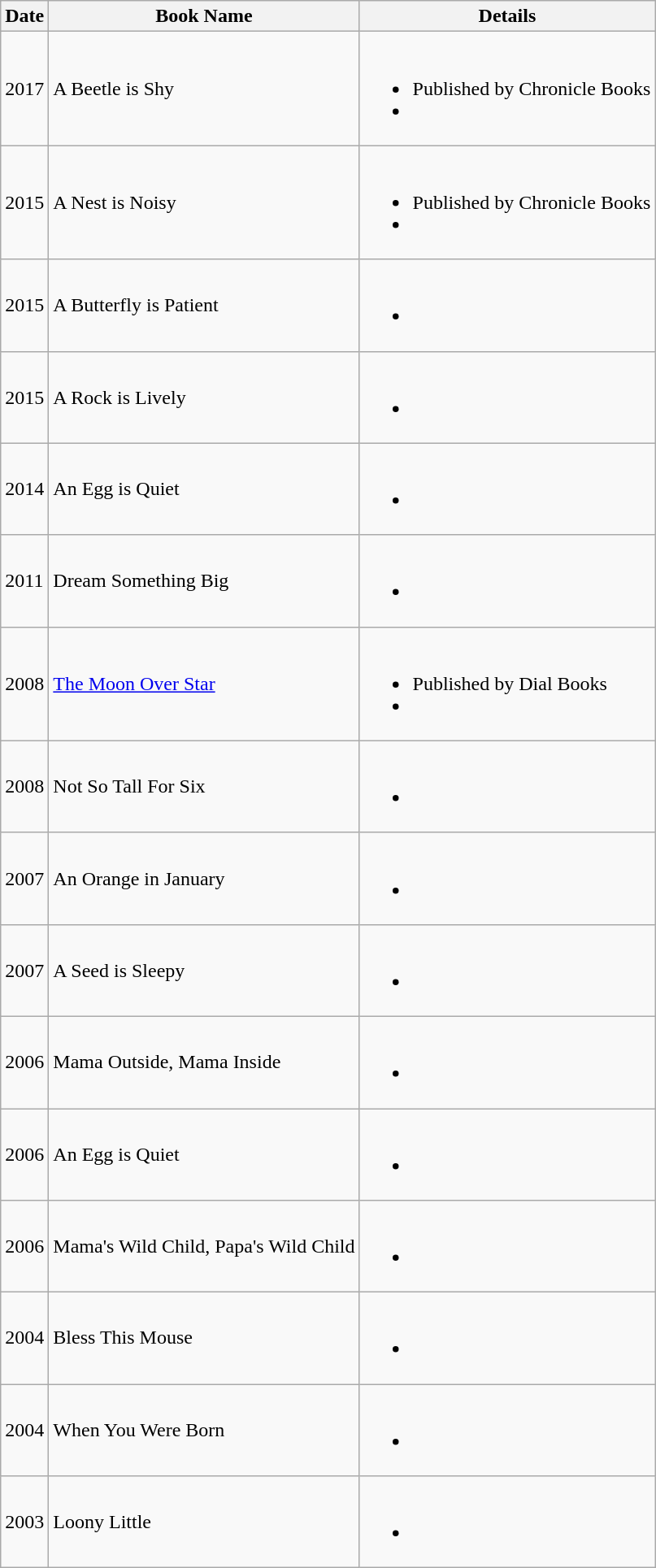<table class="wikitable sortable zebra">
<tr>
<th data-sort-type="isoDate">Date</th>
<th data-sort-type="text">Book Name</th>
<th class="unsortable">Details</th>
</tr>
<tr>
<td>2017</td>
<td>A Beetle is Shy</td>
<td><br><ul><li>Published by Chronicle Books</li><li></li></ul></td>
</tr>
<tr>
<td>2015</td>
<td>A Nest is Noisy</td>
<td><br><ul><li>Published by Chronicle Books</li><li></li></ul></td>
</tr>
<tr>
<td>2015</td>
<td>A Butterfly is Patient</td>
<td><br><ul><li></li></ul></td>
</tr>
<tr>
<td>2015</td>
<td>A Rock is Lively</td>
<td><br><ul><li></li></ul></td>
</tr>
<tr>
<td>2014</td>
<td>An Egg is Quiet</td>
<td><br><ul><li></li></ul></td>
</tr>
<tr>
<td>2011</td>
<td>Dream Something Big</td>
<td><br><ul><li></li></ul></td>
</tr>
<tr>
<td>2008</td>
<td><a href='#'>The Moon Over Star</a></td>
<td><br><ul><li>Published by Dial Books</li><li></li></ul></td>
</tr>
<tr>
<td>2008</td>
<td>Not So Tall For Six</td>
<td><br><ul><li></li></ul></td>
</tr>
<tr>
<td>2007</td>
<td>An Orange in January</td>
<td><br><ul><li></li></ul></td>
</tr>
<tr>
<td>2007</td>
<td>A Seed is Sleepy</td>
<td><br><ul><li></li></ul></td>
</tr>
<tr>
<td>2006</td>
<td>Mama Outside, Mama Inside</td>
<td><br><ul><li></li></ul></td>
</tr>
<tr>
<td>2006</td>
<td>An Egg is Quiet</td>
<td><br><ul><li></li></ul></td>
</tr>
<tr>
<td>2006</td>
<td>Mama's Wild Child, Papa's Wild Child</td>
<td><br><ul><li></li></ul></td>
</tr>
<tr>
<td>2004</td>
<td>Bless This Mouse</td>
<td><br><ul><li></li></ul></td>
</tr>
<tr>
<td>2004</td>
<td>When You Were Born</td>
<td><br><ul><li></li></ul></td>
</tr>
<tr>
<td>2003</td>
<td>Loony Little</td>
<td><br><ul><li></li></ul></td>
</tr>
</table>
